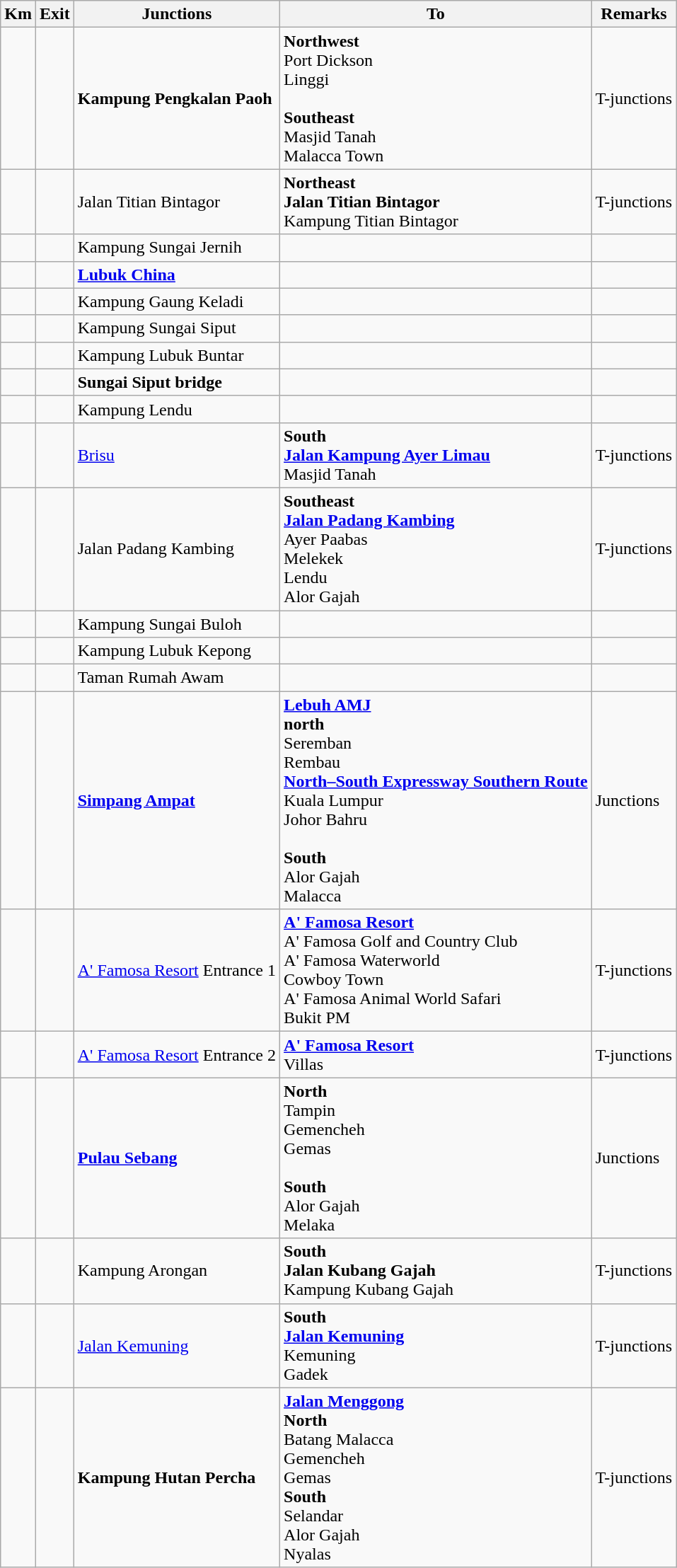<table class="wikitable">
<tr>
<th>Km</th>
<th>Exit</th>
<th>Junctions</th>
<th>To</th>
<th>Remarks</th>
</tr>
<tr>
<td></td>
<td></td>
<td><strong>Kampung Pengkalan Paoh</strong></td>
<td><strong>Northwest</strong><br> Port Dickson<br> Linggi<br><br><strong>Southeast</strong><br> Masjid Tanah<br> Malacca Town</td>
<td>T-junctions</td>
</tr>
<tr>
<td></td>
<td></td>
<td>Jalan Titian Bintagor</td>
<td><strong>Northeast</strong><br><strong>Jalan Titian Bintagor</strong><br>Kampung Titian Bintagor</td>
<td>T-junctions</td>
</tr>
<tr>
<td></td>
<td></td>
<td>Kampung Sungai Jernih</td>
<td></td>
<td></td>
</tr>
<tr>
<td></td>
<td></td>
<td><strong><a href='#'>Lubuk China</a></strong></td>
<td></td>
<td></td>
</tr>
<tr>
<td></td>
<td></td>
<td>Kampung Gaung Keladi</td>
<td></td>
<td></td>
</tr>
<tr>
<td></td>
<td></td>
<td>Kampung Sungai Siput</td>
<td></td>
<td></td>
</tr>
<tr>
<td></td>
<td></td>
<td>Kampung Lubuk Buntar</td>
<td></td>
<td></td>
</tr>
<tr>
<td></td>
<td></td>
<td><strong>Sungai Siput bridge</strong></td>
<td></td>
<td></td>
</tr>
<tr>
<td></td>
<td></td>
<td>Kampung Lendu</td>
<td></td>
<td></td>
</tr>
<tr>
<td></td>
<td></td>
<td><a href='#'>Brisu</a></td>
<td><strong>South</strong><br> <strong><a href='#'>Jalan Kampung Ayer Limau</a></strong><br>Masjid Tanah</td>
<td>T-junctions</td>
</tr>
<tr>
<td></td>
<td></td>
<td>Jalan Padang Kambing</td>
<td><strong>Southeast</strong><br> <strong><a href='#'>Jalan Padang Kambing</a></strong><br>Ayer Paabas<br>Melekek<br>Lendu<br>Alor Gajah</td>
<td>T-junctions</td>
</tr>
<tr>
<td></td>
<td></td>
<td>Kampung Sungai Buloh</td>
<td></td>
<td></td>
</tr>
<tr>
<td></td>
<td></td>
<td>Kampung Lubuk Kepong</td>
<td></td>
<td></td>
</tr>
<tr>
<td></td>
<td></td>
<td>Taman Rumah Awam</td>
<td></td>
<td></td>
</tr>
<tr>
<td></td>
<td></td>
<td><strong><a href='#'>Simpang Ampat</a></strong></td>
<td>  <strong><a href='#'>Lebuh AMJ</a></strong><br><strong>north</strong><br> Seremban<br> Rembau<br>  <strong><a href='#'>North–South Expressway Southern Route</a></strong><br>Kuala Lumpur<br>Johor Bahru<br><br><strong>South</strong><br>  Alor Gajah<br>  Malacca</td>
<td>Junctions</td>
</tr>
<tr>
<td></td>
<td></td>
<td><a href='#'>A' Famosa Resort</a> Entrance 1</td>
<td><strong><a href='#'>A' Famosa Resort</a></strong><br>A' Famosa Golf and Country Club<br>A' Famosa Waterworld<br>Cowboy Town<br>A' Famosa Animal World Safari<br>Bukit PM</td>
<td>T-junctions</td>
</tr>
<tr>
<td></td>
<td></td>
<td><a href='#'>A' Famosa Resort</a> Entrance 2</td>
<td><strong><a href='#'>A' Famosa Resort</a></strong><br>Villas</td>
<td>T-junctions</td>
</tr>
<tr>
<td></td>
<td></td>
<td><strong><a href='#'>Pulau Sebang</a></strong></td>
<td><strong>North</strong><br> Tampin<br> Gemencheh<br> Gemas<br><br><strong>South</strong><br> Alor Gajah<br> Melaka</td>
<td>Junctions</td>
</tr>
<tr>
<td></td>
<td></td>
<td>Kampung Arongan</td>
<td><strong>South</strong><br><strong>Jalan Kubang Gajah</strong><br>Kampung Kubang Gajah</td>
<td>T-junctions</td>
</tr>
<tr>
<td></td>
<td></td>
<td><a href='#'>Jalan Kemuning</a></td>
<td><strong>South</strong><br> <strong><a href='#'>Jalan Kemuning</a></strong><br>Kemuning<br>Gadek</td>
<td>T-junctions</td>
</tr>
<tr>
<td></td>
<td></td>
<td><strong>Kampung Hutan Percha</strong></td>
<td> <strong><a href='#'>Jalan Menggong</a></strong><br><strong>North</strong><br>Batang Malacca<br>Gemencheh<br>Gemas<br><strong>South</strong><br>Selandar<br>Alor Gajah<br>Nyalas</td>
<td>T-junctions</td>
</tr>
</table>
